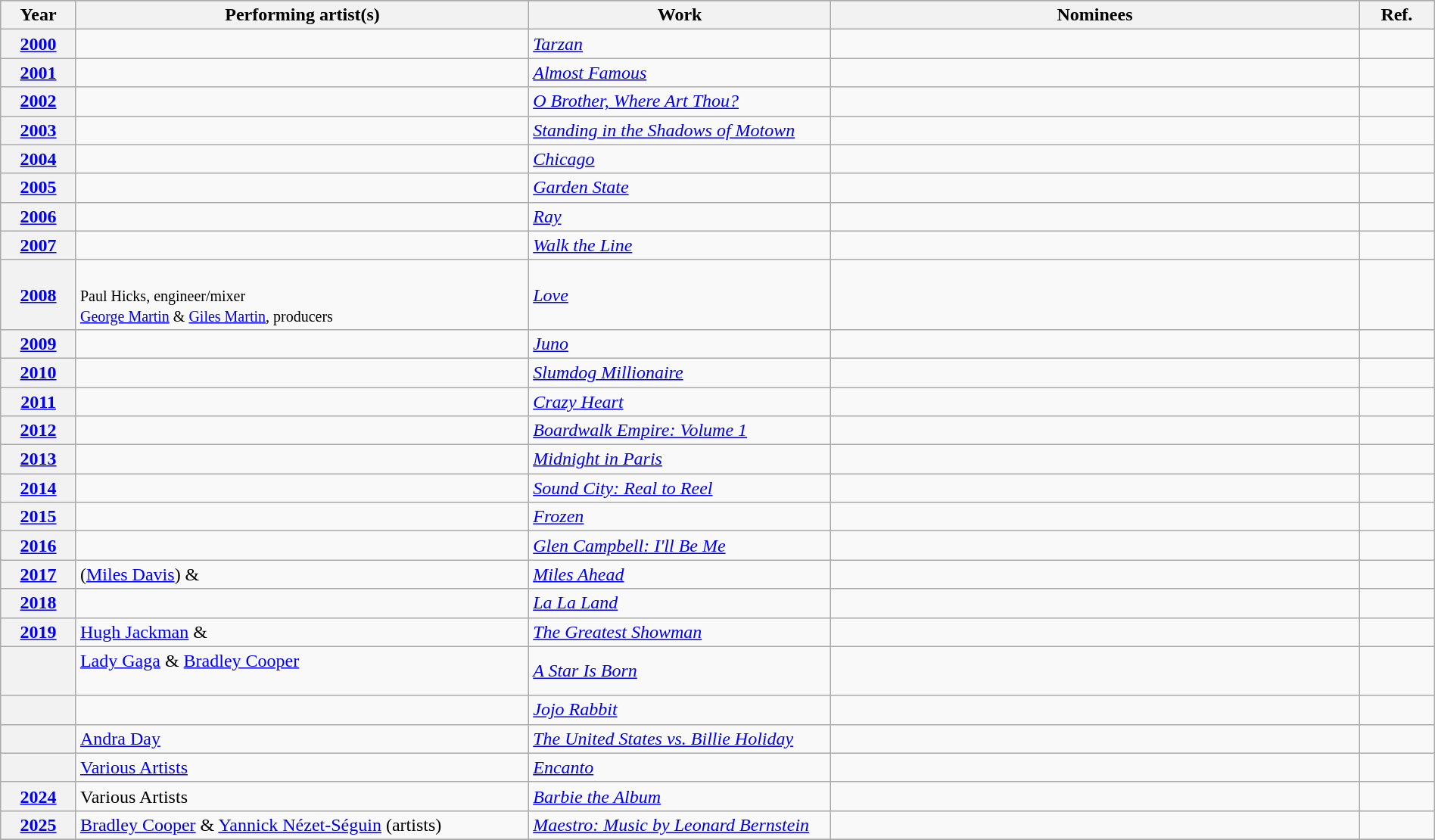<table class="wikitable" width=100%>
<tr bgcolor="#bebebe">
<th width="5%">Year</th>
<th width="30%">Performing artist(s)</th>
<th width="20%">Work</th>
<th width="35%" class=unsortable>Nominees</th>
<th width="5%" class=unsortable>Ref.</th>
</tr>
<tr>
<th scope=><a href='#'>2000</a></th>
<td> <br></td>
<td><em><a href='#'>Tarzan</a></em></td>
<td></td>
<td style="text-align:center;"></td>
</tr>
<tr>
<th scope=><a href='#'>2001</a></th>
<td> <br></td>
<td><em><a href='#'>Almost Famous</a></em></td>
<td></td>
<td style="text-align:center;"></td>
</tr>
<tr>
<th scope=><a href='#'>2002</a></th>
<td><br></td>
<td><em><a href='#'>O Brother, Where Art Thou?</a></em></td>
<td></td>
<td style="text-align:center;"></td>
</tr>
<tr>
<th scope=><a href='#'>2003</a></th>
<td><br></td>
<td><em><a href='#'>Standing in the Shadows of Motown</a></em></td>
<td></td>
<td style="text-align:center;"></td>
</tr>
<tr>
<th scope=><a href='#'>2004</a></th>
<td><br></td>
<td><em><a href='#'>Chicago</a></em></td>
<td></td>
<td style="text-align:center;"></td>
</tr>
<tr>
<th scope=><a href='#'>2005</a></th>
<td><br></td>
<td><em><a href='#'>Garden State</a></em></td>
<td></td>
<td style="text-align:center;"></td>
</tr>
<tr>
<th scope=><a href='#'>2006</a></th>
<td><br></td>
<td><em><a href='#'>Ray</a></em></td>
<td></td>
<td style="text-align:center;"></td>
</tr>
<tr>
<th scope=><a href='#'>2007</a></th>
<td><br></td>
<td><em><a href='#'>Walk the Line</a></em></td>
<td></td>
<td style="text-align:center;"></td>
</tr>
<tr>
<th scope=><a href='#'>2008</a></th>
<td> <br><small>Paul Hicks, engineer/mixer<br><a href='#'>George Martin</a> & <a href='#'>Giles Martin</a>, producers</small></td>
<td><em><a href='#'>Love</a></em></td>
<td></td>
<td style="text-align:center;"></td>
</tr>
<tr>
<th scope=><a href='#'>2009</a></th>
<td><br></td>
<td><em><a href='#'>Juno</a></em></td>
<td></td>
<td style="text-align:center;"></td>
</tr>
<tr>
<th scope=><a href='#'>2010</a></th>
<td><br></td>
<td><em><a href='#'>Slumdog Millionaire</a></em></td>
<td></td>
<td style="text-align:center;"></td>
</tr>
<tr>
<th scope=><a href='#'>2011</a></th>
<td><br></td>
<td><em><a href='#'>Crazy Heart</a></em></td>
<td></td>
<td style="text-align:center;"></td>
</tr>
<tr>
<th scope=><a href='#'>2012</a></th>
<td><br></td>
<td><em><a href='#'>Boardwalk Empire: Volume 1</a></em></td>
<td></td>
<td style="text-align:center;"></td>
</tr>
<tr>
<th scope=><a href='#'>2013</a></th>
<td><br></td>
<td><em><a href='#'>Midnight in Paris</a></em></td>
<td></td>
<td style="text-align:center;"></td>
</tr>
<tr>
<th scope=><a href='#'>2014</a></th>
<td> <br></td>
<td><em><a href='#'>Sound City: Real to Reel</a></em></td>
<td></td>
<td style="text-align:center;"></td>
</tr>
<tr>
<th scope=><a href='#'>2015</a></th>
<td><br></td>
<td><em><a href='#'>Frozen</a></em></td>
<td></td>
<td style="text-align:center;"></td>
</tr>
<tr>
<th scope=><a href='#'>2016</a></th>
<td><br></td>
<td><em><a href='#'>Glen Campbell: I'll Be Me</a></em></td>
<td></td>
<td style="text-align:center;"></td>
</tr>
<tr>
<th scope=><a href='#'>2017</a></th>
<td>(<a href='#'>Miles Davis</a>) & <br></td>
<td><em><a href='#'>Miles Ahead</a></em></td>
<td></td>
<td style="text-align:center;"></td>
</tr>
<tr>
<th scope=><a href='#'>2018</a></th>
<td><br></td>
<td><em><a href='#'>La La Land</a></em></td>
<td></td>
<td style="text-align:center;"></td>
</tr>
<tr>
<th scope=><a href='#'>2019</a></th>
<td><a href='#'>Hugh Jackman</a> & <br></td>
<td><em><a href='#'>The Greatest Showman</a></em></td>
<td></td>
<td style="text-align:center;"></td>
</tr>
<tr>
<th scope=></th>
<td><a href='#'>Lady Gaga</a> & <a href='#'>Bradley Cooper</a><br><br></td>
<td><em><a href='#'>A Star Is Born</a></em><br></td>
<td></td>
<td style="text-align:center;"></td>
</tr>
<tr>
<th scope=></th>
<td><br></td>
<td><em><a href='#'>Jojo Rabbit</a></em></td>
<td></td>
<td style="text-align:center;"></td>
</tr>
<tr>
<th scope=></th>
<td><a href='#'>Andra Day</a><br></td>
<td><em><a href='#'>The United States vs. Billie Holiday</a></em></td>
<td></td>
<td style="text-align:center;"></td>
</tr>
<tr>
<th scope=></th>
<td><a href='#'>Various Artists</a><br></td>
<td><em><a href='#'>Encanto</a></em> </td>
<td></td>
<td style="text-align:center;"></td>
</tr>
<tr>
<th><a href='#'>2024</a></th>
<td>Various Artists<br></td>
<td><em><a href='#'>Barbie the Album</a></em></td>
<td></td>
<td style="text-align:center;"></td>
</tr>
<tr>
<th><a href='#'>2025</a></th>
<td><a href='#'>Bradley Cooper</a> & <a href='#'>Yannick Nézet-Séguin</a> (artists) <br> </td>
<td><em><a href='#'>Maestro: Music by Leonard Bernstein</a></em></td>
<td></td>
<td style="text-align:center;"></td>
</tr>
<tr>
</tr>
</table>
